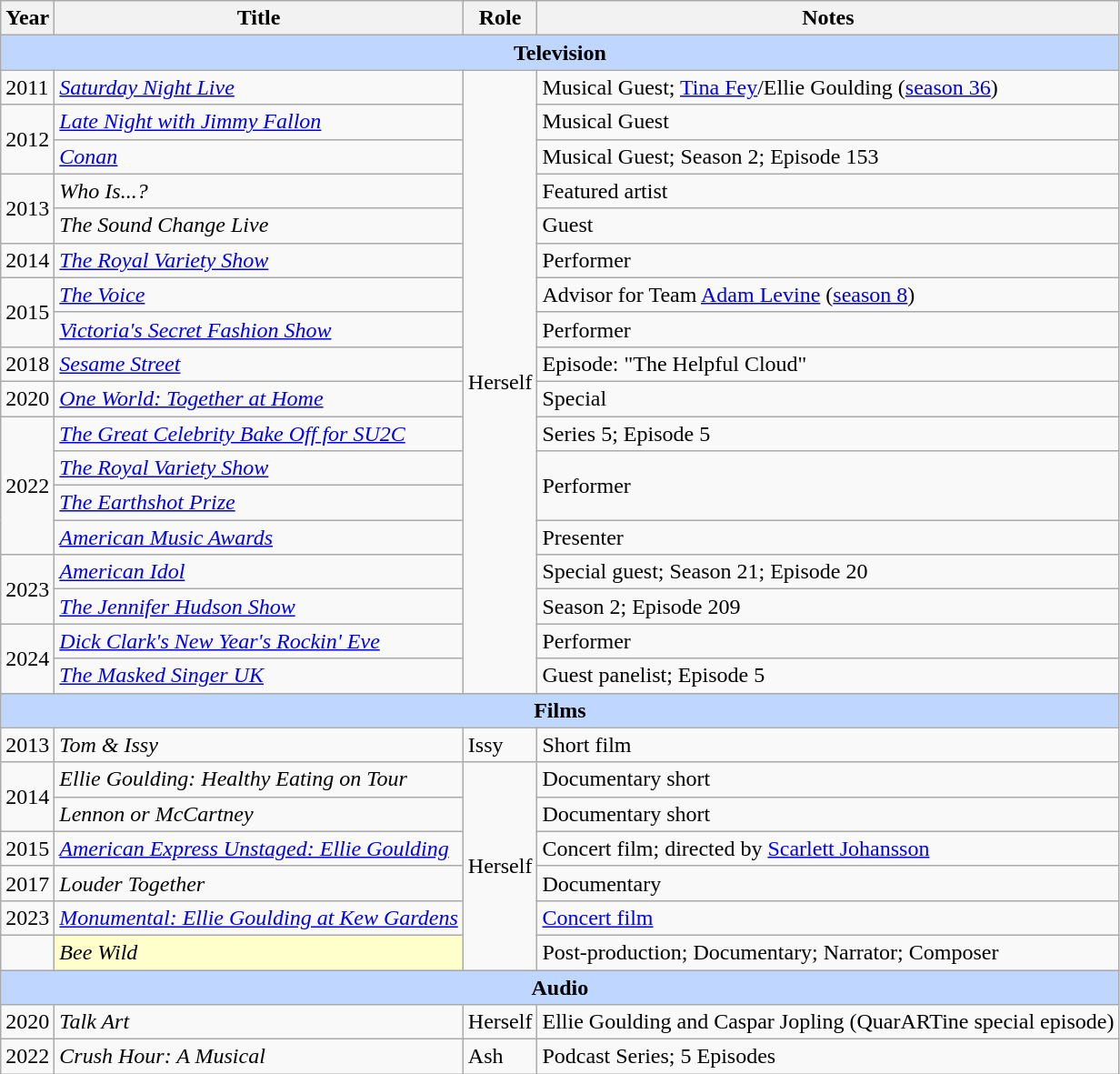<table class="wikitable sortable">
<tr>
<th>Year</th>
<th>Title</th>
<th>Role</th>
<th class="unsortable">Notes</th>
</tr>
<tr>
<th colspan="4" style="background:#bfd7ff;">Television</th>
</tr>
<tr>
<td>2011</td>
<td><em><a href='#'>Saturday Night Live</a></em></td>
<td rowspan="18">Herself</td>
<td>Musical Guest; <a href='#'>Tina Fey</a>/Ellie Goulding (<a href='#'>season 36</a>)</td>
</tr>
<tr>
<td rowspan="2">2012</td>
<td><em><a href='#'>Late Night with Jimmy Fallon</a></em></td>
<td>Musical Guest</td>
</tr>
<tr>
<td><a href='#'><em>Conan</em></a></td>
<td>Musical Guest; Season 2; Episode 153</td>
</tr>
<tr>
<td rowspan="2">2013</td>
<td><em>Who Is...?</em></td>
<td>Featured artist</td>
</tr>
<tr>
<td><em>The Sound Change Live</em></td>
<td>Guest</td>
</tr>
<tr>
<td>2014</td>
<td><em><a href='#'>The Royal Variety Show</a></em></td>
<td>Performer</td>
</tr>
<tr>
<td rowspan="2">2015</td>
<td><em><a href='#'>The Voice</a></em></td>
<td>Advisor for Team <a href='#'>Adam Levine</a> (<a href='#'>season 8</a>)</td>
</tr>
<tr>
<td><a href='#'><em>Victoria's Secret Fashion Show</em></a></td>
<td>Performer</td>
</tr>
<tr>
<td>2018</td>
<td><em><a href='#'>Sesame Street</a></em></td>
<td>Episode: "The Helpful Cloud"</td>
</tr>
<tr>
<td>2020</td>
<td><em><a href='#'>One World: Together at Home</a></em></td>
<td>Special</td>
</tr>
<tr>
<td rowspan="4">2022</td>
<td><a href='#'><em>The Great Celebrity Bake Off for SU2C</em></a></td>
<td>Series 5; Episode 5</td>
</tr>
<tr>
<td><em><a href='#'>The Royal Variety Show</a></em></td>
<td rowspan="2">Performer</td>
</tr>
<tr>
<td><a href='#'><em>The Earthshot Prize</em></a></td>
</tr>
<tr>
<td><a href='#'><em>American Music Awards</em></a></td>
<td>Presenter</td>
</tr>
<tr>
<td rowspan="2">2023</td>
<td><em><a href='#'>American Idol</a></em></td>
<td>Special guest; Season 21; Episode 20</td>
</tr>
<tr>
<td><em><a href='#'>The Jennifer Hudson Show</a></em></td>
<td>Season 2; Episode 209</td>
</tr>
<tr>
<td rowspan="2">2024</td>
<td><em><a href='#'>Dick Clark's New Year's Rockin' Eve</a></em></td>
<td>Performer</td>
</tr>
<tr>
<td><em><a href='#'>The Masked Singer UK</a></em></td>
<td>Guest panelist; Episode 5</td>
</tr>
<tr>
<th colspan="4" style="background:#bfd7ff;">Films</th>
</tr>
<tr>
<td>2013</td>
<td><em>Tom & Issy</em></td>
<td>Issy</td>
<td>Short film</td>
</tr>
<tr>
<td rowspan="2">2014</td>
<td><em>Ellie Goulding: Healthy Eating on Tour</em></td>
<td rowspan="6">Herself</td>
<td>Documentary short</td>
</tr>
<tr>
<td><em>Lennon or McCartney</em></td>
<td>Documentary short</td>
</tr>
<tr>
<td>2015</td>
<td><em><a href='#'>American Express Unstaged: Ellie Goulding</a></em></td>
<td>Concert film; directed by <a href='#'>Scarlett Johansson</a></td>
</tr>
<tr>
<td>2017</td>
<td><em>Louder Together</em></td>
<td>Documentary</td>
</tr>
<tr>
<td>2023</td>
<td><em><a href='#'>Monumental: Ellie Goulding at Kew Gardens</a></em></td>
<td><a href='#'>Concert film</a></td>
</tr>
<tr>
<td></td>
<td style="background:#FFFFCC;"><em>Bee Wild</em> </td>
<td>Post-production; Documentary; Narrator; Composer</td>
</tr>
<tr>
<th colspan="4" style="background:#bfd7ff;">Audio</th>
</tr>
<tr>
<td>2020</td>
<td><em>Talk Art</em></td>
<td>Herself</td>
<td>Ellie Goulding and Caspar Jopling (QuarARTine special episode)</td>
</tr>
<tr>
<td>2022</td>
<td><em>Crush Hour: A Musical</em></td>
<td>Ash</td>
<td>Podcast Series; 5 Episodes</td>
</tr>
</table>
